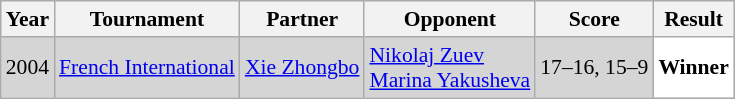<table class="sortable wikitable" style="font-size: 90%;">
<tr>
<th>Year</th>
<th>Tournament</th>
<th>Partner</th>
<th>Opponent</th>
<th>Score</th>
<th>Result</th>
</tr>
<tr style="background:#D5D5D5">
<td align="center">2004</td>
<td align="left"><a href='#'>French International</a></td>
<td align="left"> <a href='#'>Xie Zhongbo</a></td>
<td align="left"> <a href='#'>Nikolaj Zuev</a> <br>  <a href='#'>Marina Yakusheva</a></td>
<td align="left">17–16, 15–9</td>
<td style="text-align:left; background:white"> <strong>Winner</strong></td>
</tr>
</table>
